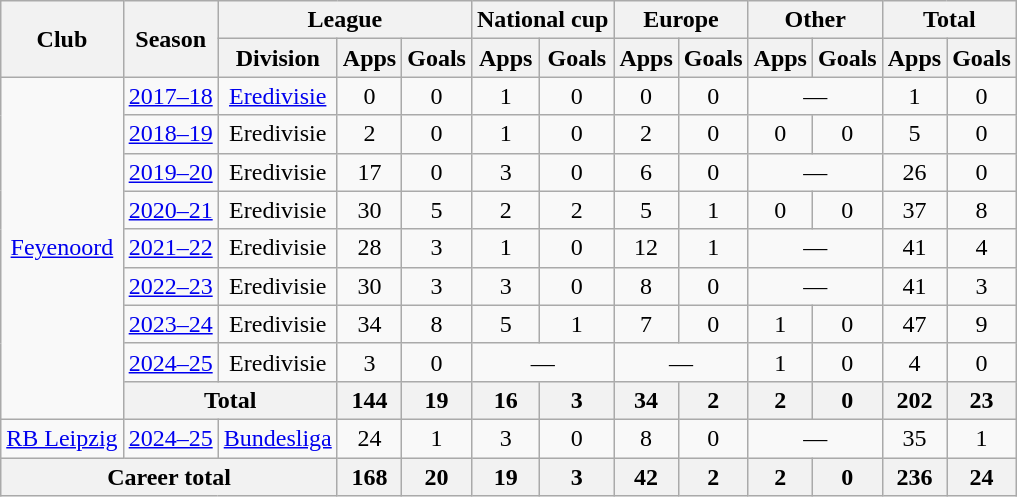<table class="wikitable" style="text-align:center">
<tr>
<th rowspan="2">Club</th>
<th rowspan="2">Season</th>
<th colspan="3">League</th>
<th colspan="2">National cup</th>
<th colspan="2">Europe</th>
<th colspan="2">Other</th>
<th colspan="2">Total</th>
</tr>
<tr>
<th>Division</th>
<th>Apps</th>
<th>Goals</th>
<th>Apps</th>
<th>Goals</th>
<th>Apps</th>
<th>Goals</th>
<th>Apps</th>
<th>Goals</th>
<th>Apps</th>
<th>Goals</th>
</tr>
<tr>
<td rowspan="9"><a href='#'>Feyenoord</a></td>
<td><a href='#'>2017–18</a></td>
<td><a href='#'>Eredivisie</a></td>
<td>0</td>
<td>0</td>
<td>1</td>
<td>0</td>
<td>0</td>
<td>0</td>
<td colspan="2">—</td>
<td>1</td>
<td>0</td>
</tr>
<tr>
<td><a href='#'>2018–19</a></td>
<td>Eredivisie</td>
<td>2</td>
<td>0</td>
<td>1</td>
<td>0</td>
<td>2</td>
<td>0</td>
<td>0</td>
<td>0</td>
<td>5</td>
<td>0</td>
</tr>
<tr>
<td><a href='#'>2019–20</a></td>
<td>Eredivisie</td>
<td>17</td>
<td>0</td>
<td>3</td>
<td>0</td>
<td>6</td>
<td>0</td>
<td colspan="2">—</td>
<td>26</td>
<td>0</td>
</tr>
<tr>
<td><a href='#'>2020–21</a></td>
<td>Eredivisie</td>
<td>30</td>
<td>5</td>
<td>2</td>
<td>2</td>
<td>5</td>
<td>1</td>
<td>0</td>
<td>0</td>
<td>37</td>
<td>8</td>
</tr>
<tr>
<td><a href='#'>2021–22</a></td>
<td>Eredivisie</td>
<td>28</td>
<td>3</td>
<td>1</td>
<td>0</td>
<td>12</td>
<td>1</td>
<td colspan="2">—</td>
<td>41</td>
<td>4</td>
</tr>
<tr>
<td><a href='#'>2022–23</a></td>
<td>Eredivisie</td>
<td>30</td>
<td>3</td>
<td>3</td>
<td>0</td>
<td>8</td>
<td>0</td>
<td colspan="2">—</td>
<td>41</td>
<td>3</td>
</tr>
<tr>
<td><a href='#'>2023–24</a></td>
<td>Eredivisie</td>
<td>34</td>
<td>8</td>
<td>5</td>
<td>1</td>
<td>7</td>
<td>0</td>
<td>1</td>
<td>0</td>
<td>47</td>
<td>9</td>
</tr>
<tr>
<td><a href='#'>2024–25</a></td>
<td>Eredivisie</td>
<td>3</td>
<td>0</td>
<td colspan="2">—</td>
<td colspan="2">—</td>
<td>1</td>
<td>0</td>
<td>4</td>
<td>0</td>
</tr>
<tr>
<th colspan="2">Total</th>
<th>144</th>
<th>19</th>
<th>16</th>
<th>3</th>
<th>34</th>
<th>2</th>
<th>2</th>
<th>0</th>
<th>202</th>
<th>23</th>
</tr>
<tr>
<td><a href='#'>RB Leipzig</a></td>
<td><a href='#'>2024–25</a></td>
<td><a href='#'>Bundesliga</a></td>
<td>24</td>
<td>1</td>
<td>3</td>
<td>0</td>
<td>8</td>
<td>0</td>
<td colspan="2">—</td>
<td>35</td>
<td>1</td>
</tr>
<tr>
<th colspan="3">Career total</th>
<th>168</th>
<th>20</th>
<th>19</th>
<th>3</th>
<th>42</th>
<th>2</th>
<th>2</th>
<th>0</th>
<th>236</th>
<th>24</th>
</tr>
</table>
